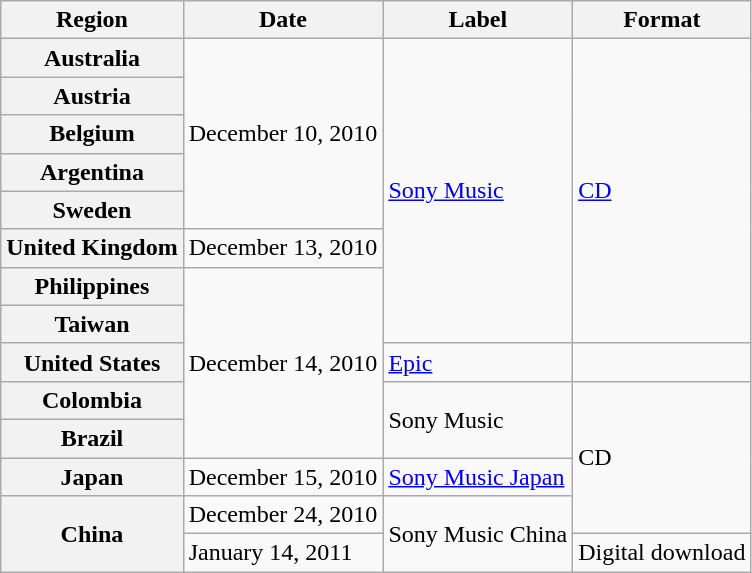<table class="wikitable plainrowheaders">
<tr>
<th scope="col">Region</th>
<th scope="col">Date</th>
<th scope="col">Label</th>
<th scope="col">Format</th>
</tr>
<tr>
<th scope="row">Australia</th>
<td rowspan="5">December 10, 2010</td>
<td rowspan="8"><a href='#'>Sony Music</a></td>
<td rowspan="8"><a href='#'>CD</a></td>
</tr>
<tr>
<th scope="row">Austria</th>
</tr>
<tr>
<th scope="row">Belgium</th>
</tr>
<tr>
<th scope="row">Argentina</th>
</tr>
<tr>
<th scope="row">Sweden</th>
</tr>
<tr>
<th scope="row">United Kingdom</th>
<td>December 13, 2010</td>
</tr>
<tr>
<th scope="row">Philippines</th>
<td rowspan="5">December 14, 2010</td>
</tr>
<tr>
<th scope="row">Taiwan</th>
</tr>
<tr>
<th scope="row">United States</th>
<td><a href='#'>Epic</a></td>
<td></td>
</tr>
<tr>
<th scope="row">Colombia</th>
<td rowspan="2">Sony Music</td>
<td rowspan="4">CD</td>
</tr>
<tr>
<th scope="row">Brazil</th>
</tr>
<tr>
<th scope="row">Japan</th>
<td>December 15, 2010</td>
<td><a href='#'>Sony Music Japan</a></td>
</tr>
<tr>
<th scope="row" rowspan="2">China</th>
<td>December 24, 2010</td>
<td rowspan="2">Sony Music China</td>
</tr>
<tr>
<td>January 14, 2011</td>
<td>Digital download</td>
</tr>
</table>
